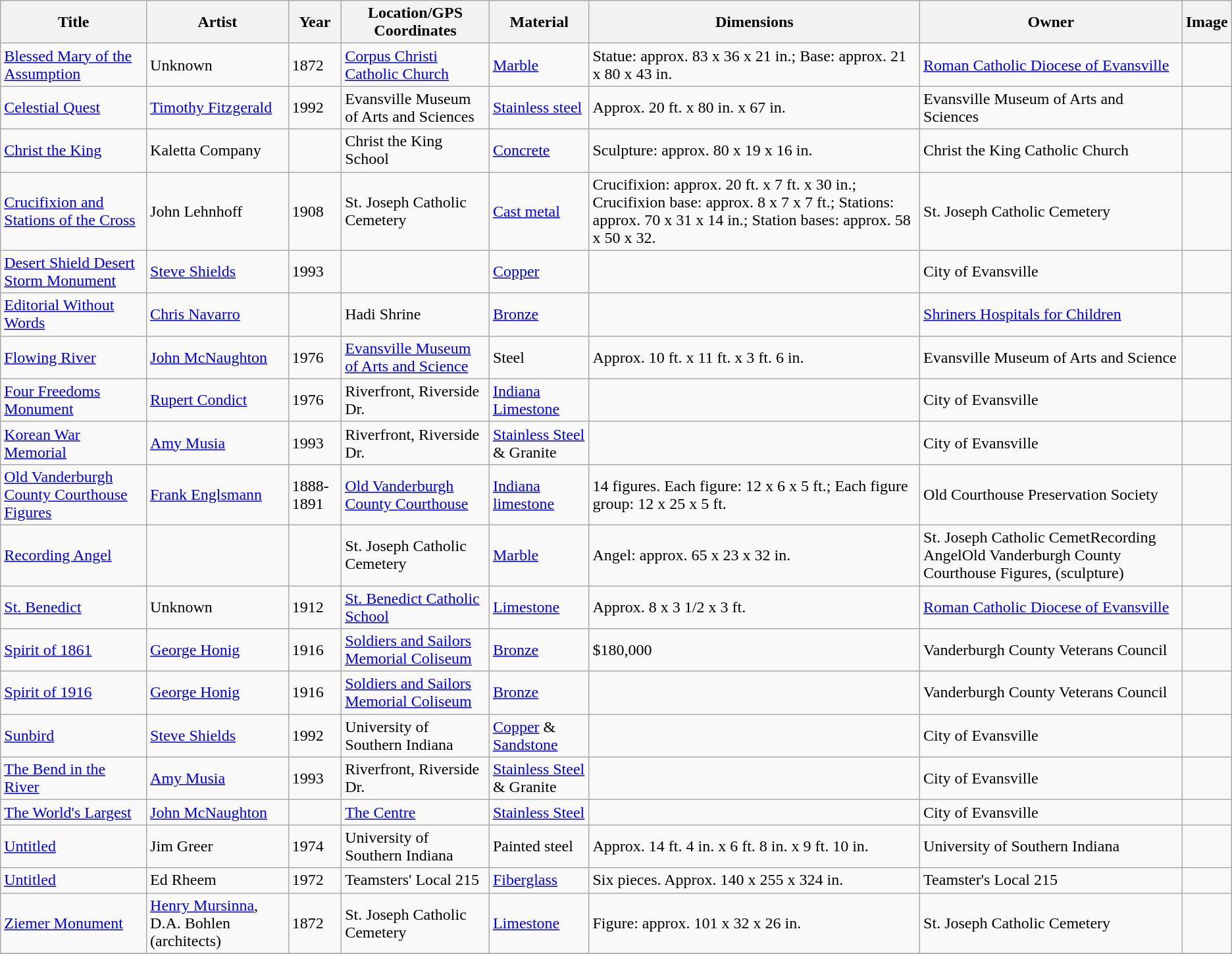<table class="wikitable sortable">
<tr>
<th>Title</th>
<th>Artist</th>
<th>Year</th>
<th>Location/GPS Coordinates</th>
<th>Material</th>
<th>Dimensions</th>
<th>Owner</th>
<th>Image</th>
</tr>
<tr>
<td><a href='#'>Blessed Mary of the Assumption</a></td>
<td>Unknown</td>
<td>1872</td>
<td><a href='#'>Corpus Christi Catholic Church</a></td>
<td><a href='#'>Marble</a></td>
<td>Statue: approx. 83 x 36 x 21 in.; Base: approx. 21 x 80 x 43 in.</td>
<td><a href='#'>Roman Catholic Diocese of Evansville</a></td>
<td></td>
</tr>
<tr>
<td><a href='#'>Celestial Quest</a></td>
<td><a href='#'>Timothy Fitzgerald</a></td>
<td>1992</td>
<td>Evansville Museum of Arts and Sciences</td>
<td><a href='#'>Stainless steel</a></td>
<td>Approx. 20 ft. x 80 in. x 67 in.</td>
<td>Evansville Museum of Arts and Sciences</td>
<td></td>
</tr>
<tr>
<td><a href='#'>Christ the King</a></td>
<td>Kaletta Company</td>
<td></td>
<td>Christ the King School </td>
<td><a href='#'>Concrete</a></td>
<td>Sculpture: approx. 80 x 19 x 16 in.</td>
<td>Christ the King Catholic Church</td>
<td></td>
</tr>
<tr>
<td><a href='#'>Crucifixion and Stations of the Cross</a></td>
<td>John Lehnhoff</td>
<td>1908</td>
<td>St. Joseph Catholic Cemetery</td>
<td><a href='#'>Cast metal</a></td>
<td>Crucifixion: approx. 20 ft. x 7 ft. x 30 in.; Crucifixion base: approx. 8 x 7 x 7 ft.; Stations: approx. 70 x 31 x 14 in.; Station bases: approx. 58 x 50 x 32.</td>
<td>St. Joseph Catholic Cemetery</td>
<td></td>
</tr>
<tr>
<td><a href='#'>Desert Shield Desert Storm Monument</a></td>
<td><a href='#'>Steve Shields</a></td>
<td>1993</td>
<td></td>
<td><a href='#'>Copper</a></td>
<td></td>
<td>City of Evansville</td>
<td></td>
</tr>
<tr>
<td><a href='#'>Editorial Without Words</a></td>
<td><a href='#'>Chris Navarro</a></td>
<td></td>
<td>Hadi Shrine </td>
<td><a href='#'>Bronze</a></td>
<td></td>
<td><a href='#'>Shriners Hospitals for Children</a></td>
<td></td>
</tr>
<tr>
<td><a href='#'>Flowing River</a></td>
<td><a href='#'>John McNaughton</a></td>
<td>1976</td>
<td><a href='#'>Evansville Museum of Arts and Science</a></td>
<td>Steel</td>
<td>Approx. 10 ft. x 11 ft. x 3 ft. 6 in.</td>
<td>Evansville Museum of Arts and Science</td>
<td></td>
</tr>
<tr>
<td><a href='#'>Four Freedoms Monument</a></td>
<td><a href='#'>Rupert Condict</a></td>
<td>1976</td>
<td>Riverfront, Riverside Dr.</td>
<td><a href='#'>Indiana Limestone</a></td>
<td></td>
<td>City of Evansville</td>
<td></td>
</tr>
<tr>
<td><a href='#'>Korean War Memorial</a></td>
<td><a href='#'>Amy Musia</a></td>
<td>1993</td>
<td>Riverfront, Riverside Dr.</td>
<td><a href='#'>Stainless Steel</a> & Granite</td>
<td></td>
<td>City of Evansville</td>
<td></td>
</tr>
<tr>
<td><a href='#'>Old Vanderburgh County Courthouse Figures</a></td>
<td><a href='#'>Frank Englsmann</a></td>
<td>1888-1891</td>
<td><a href='#'>Old Vanderburgh County Courthouse</a> </td>
<td><a href='#'>Indiana limestone</a></td>
<td>14 figures. Each figure: 12 x 6 x 5 ft.; Each figure group: 12 x 25 x 5 ft.</td>
<td>Old Courthouse Preservation Society</td>
<td></td>
</tr>
<tr>
<td><a href='#'>Recording Angel</a></td>
<td></td>
<td></td>
<td>St. Joseph Catholic Cemetery</td>
<td><a href='#'>Marble</a></td>
<td>Angel: approx. 65 x 23 x 32 in.</td>
<td>St. Joseph Catholic CemetRecording AngelOld Vanderburgh County Courthouse Figures, (sculpture)</td>
<td></td>
</tr>
<tr>
<td><a href='#'>St. Benedict</a></td>
<td>Unknown</td>
<td>1912</td>
<td><a href='#'>St. Benedict Catholic School</a> </td>
<td><a href='#'>Limestone</a></td>
<td>Approx. 8 x 3 1/2 x 3 ft.</td>
<td><a href='#'>Roman Catholic Diocese of Evansville</a></td>
<td></td>
</tr>
<tr>
<td><a href='#'>Spirit of 1861</a></td>
<td><a href='#'>George Honig</a></td>
<td>1916</td>
<td><a href='#'>Soldiers and Sailors Memorial Coliseum</a> </td>
<td><a href='#'>Bronze</a></td>
<td>$180,000</td>
<td>Vanderburgh County Veterans Council</td>
<td></td>
</tr>
<tr>
<td><a href='#'>Spirit of 1916</a></td>
<td><a href='#'>George Honig</a></td>
<td>1916</td>
<td><a href='#'>Soldiers and Sailors Memorial Coliseum</a></td>
<td><a href='#'>Bronze</a></td>
<td></td>
<td>Vanderburgh County Veterans Council</td>
<td></td>
</tr>
<tr>
<td><a href='#'>Sunbird</a></td>
<td><a href='#'>Steve Shields</a></td>
<td>1992</td>
<td>University of Southern Indiana</td>
<td><a href='#'>Copper</a> & <a href='#'>Sandstone</a></td>
<td></td>
<td>City of Evansville</td>
<td></td>
</tr>
<tr>
<td><a href='#'>The Bend in the River</a></td>
<td><a href='#'>Amy Musia</a></td>
<td>1993</td>
<td>Riverfront, Riverside Dr.</td>
<td><a href='#'>Stainless Steel</a> & Granite</td>
<td></td>
<td>City of Evansville</td>
<td></td>
</tr>
<tr>
<td><a href='#'>The World's Largest</a></td>
<td><a href='#'>John McNaughton</a></td>
<td></td>
<td><a href='#'>The Centre</a></td>
<td><a href='#'>Stainless Steel</a></td>
<td></td>
<td>City of Evansville</td>
<td></td>
</tr>
<tr>
<td><a href='#'>Untitled</a></td>
<td>Jim Greer</td>
<td>1974</td>
<td>University of Southern Indiana</td>
<td>Painted steel</td>
<td>Approx. 14 ft. 4 in. x 6 ft. 8 in. x 9 ft. 10 in.</td>
<td>University of Southern Indiana</td>
<td></td>
</tr>
<tr>
<td><a href='#'>Untitled</a></td>
<td>Ed Rheem</td>
<td>1972</td>
<td>Teamsters' Local 215</td>
<td><a href='#'>Fiberglass</a></td>
<td>Six pieces. Approx. 140 x 255 x 324 in.</td>
<td>Teamster's Local 215</td>
<td></td>
</tr>
<tr>
<td><a href='#'>Ziemer Monument</a></td>
<td><a href='#'>Henry Mursinna</a>, D.A. Bohlen (architects)</td>
<td>1872</td>
<td>St. Joseph Catholic Cemetery</td>
<td><a href='#'>Limestone</a></td>
<td>Figure: approx. 101 x 32 x 26 in.</td>
<td>St. Joseph Catholic Cemetery</td>
<td></td>
</tr>
<tr>
</tr>
</table>
